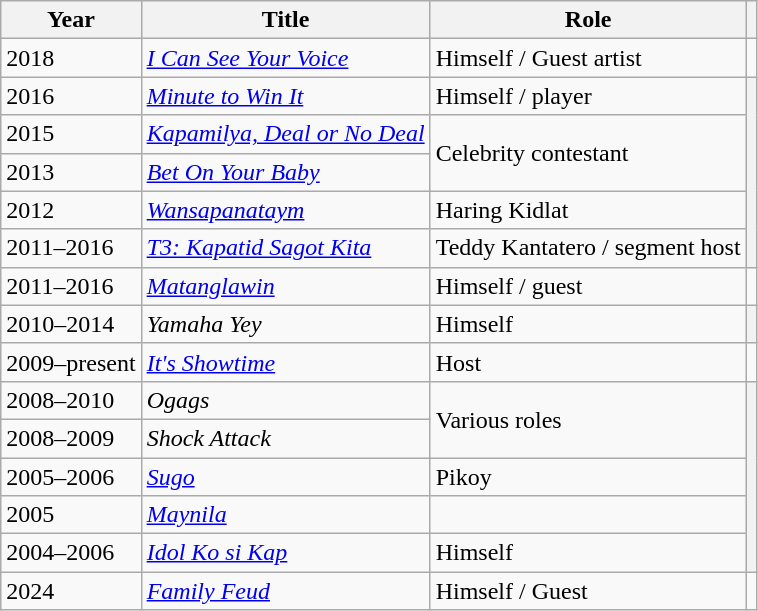<table class="wikitable">
<tr>
<th>Year</th>
<th>Title</th>
<th>Role</th>
<th></th>
</tr>
<tr>
<td>2018</td>
<td><em><a href='#'>I Can See Your Voice</a></em></td>
<td>Himself / Guest artist</td>
<td style="text-align: center;"></td>
</tr>
<tr>
<td>2016</td>
<td><em><a href='#'>Minute to Win It</a></em></td>
<td>Himself / player</td>
<th rowspan="5"></th>
</tr>
<tr>
<td>2015</td>
<td><em><a href='#'>Kapamilya, Deal or No Deal</a></em></td>
<td rowspan="2">Celebrity contestant</td>
</tr>
<tr>
<td>2013</td>
<td><em><a href='#'>Bet On Your Baby</a></em></td>
</tr>
<tr>
<td>2012</td>
<td><em><a href='#'>Wansapanataym</a></em></td>
<td>Haring Kidlat</td>
</tr>
<tr>
<td>2011–2016</td>
<td><em><a href='#'>T3: Kapatid Sagot Kita</a></em></td>
<td>Teddy Kantatero / segment host</td>
</tr>
<tr>
<td>2011–2016</td>
<td><em><a href='#'>Matanglawin</a></em></td>
<td>Himself / guest</td>
<td style="text-align: center;"></td>
</tr>
<tr>
<td>2010–2014</td>
<td><em>Yamaha Yey</em></td>
<td>Himself</td>
<th></th>
</tr>
<tr>
<td>2009–present</td>
<td><em><a href='#'>It's Showtime</a></em></td>
<td>Host</td>
<td style="text-align: center;"></td>
</tr>
<tr>
<td>2008–2010</td>
<td><em>Ogags</em></td>
<td rowspan="2">Various roles</td>
<th rowspan="5"></th>
</tr>
<tr>
<td>2008–2009</td>
<td><em>Shock Attack</em></td>
</tr>
<tr>
<td>2005–2006</td>
<td><em><a href='#'>Sugo</a></em></td>
<td>Pikoy</td>
</tr>
<tr>
<td>2005</td>
<td><em><a href='#'>Maynila</a></em></td>
<td></td>
</tr>
<tr>
<td>2004–2006</td>
<td><em><a href='#'>Idol Ko si Kap</a></em></td>
<td>Himself</td>
</tr>
<tr>
<td>2024</td>
<td><a href='#'><em>Family Feud</em></a></td>
<td>Himself / Guest</td>
<td></td>
</tr>
</table>
